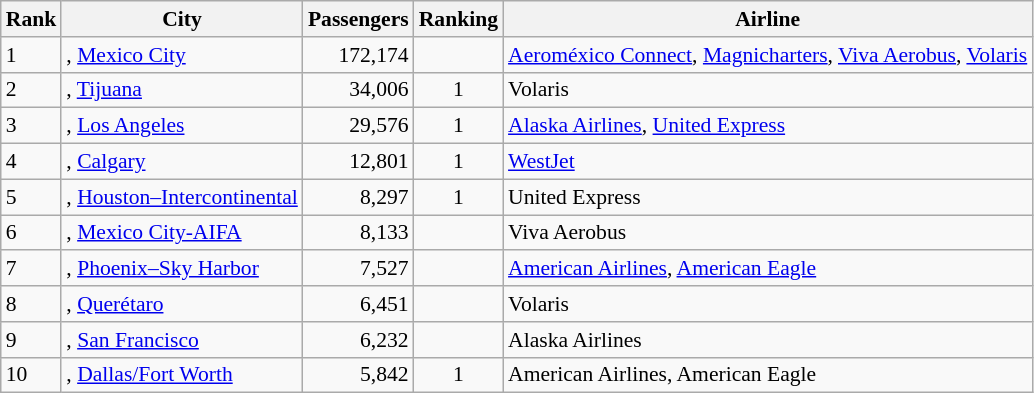<table class="wikitable" style="font-size: 90%" width= align=>
<tr>
<th>Rank</th>
<th>City</th>
<th>Passengers</th>
<th>Ranking</th>
<th>Airline</th>
</tr>
<tr>
<td>1</td>
<td>, <a href='#'>Mexico City</a></td>
<td align="right">172,174</td>
<td align="center"></td>
<td><a href='#'>Aeroméxico Connect</a>, <a href='#'>Magnicharters</a>, <a href='#'>Viva Aerobus</a>, <a href='#'>Volaris</a></td>
</tr>
<tr>
<td>2</td>
<td>, <a href='#'>Tijuana</a></td>
<td align="right">34,006</td>
<td align="center"> 1</td>
<td>Volaris</td>
</tr>
<tr>
<td>3</td>
<td>, <a href='#'>Los Angeles</a></td>
<td align="right">29,576</td>
<td align="center"> 1</td>
<td><a href='#'>Alaska Airlines</a>, <a href='#'>United Express</a></td>
</tr>
<tr>
<td>4</td>
<td>, <a href='#'>Calgary</a></td>
<td align="right">12,801</td>
<td align="center"> 1</td>
<td><a href='#'>WestJet</a></td>
</tr>
<tr>
<td>5</td>
<td>, <a href='#'>Houston–Intercontinental</a></td>
<td align="right">8,297</td>
<td align="center"> 1</td>
<td>United Express</td>
</tr>
<tr>
<td>6</td>
<td>, <a href='#'>Mexico City-AIFA</a></td>
<td align="right">8,133</td>
<td align="center"></td>
<td>Viva Aerobus</td>
</tr>
<tr>
<td>7</td>
<td>, <a href='#'>Phoenix–Sky Harbor</a></td>
<td align="right">7,527</td>
<td align="center"></td>
<td><a href='#'>American Airlines</a>, <a href='#'>American Eagle</a></td>
</tr>
<tr>
<td>8</td>
<td>, <a href='#'>Querétaro</a></td>
<td align="right">6,451</td>
<td align="center"></td>
<td>Volaris</td>
</tr>
<tr>
<td>9</td>
<td>, <a href='#'>San Francisco</a></td>
<td align="right">6,232</td>
<td align="center"></td>
<td>Alaska Airlines</td>
</tr>
<tr>
<td>10</td>
<td>, <a href='#'>Dallas/Fort Worth</a></td>
<td align="right">5,842</td>
<td align="center"> 1</td>
<td>American Airlines, American Eagle</td>
</tr>
</table>
